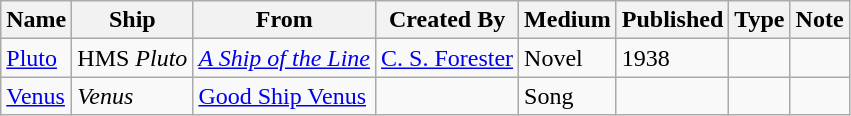<table class="wikitable">
<tr>
<th>Name</th>
<th>Ship</th>
<th>From</th>
<th>Created By</th>
<th>Medium</th>
<th>Published</th>
<th>Type</th>
<th>Note</th>
</tr>
<tr>
<td><a href='#'>Pluto</a></td>
<td>HMS <em>Pluto</em></td>
<td><em><a href='#'>A Ship of the Line</a></em></td>
<td><a href='#'>C. S. Forester</a></td>
<td>Novel</td>
<td>1938</td>
<td></td>
<td></td>
</tr>
<tr>
<td><a href='#'>Venus</a></td>
<td><em>Venus</em></td>
<td><a href='#'>Good Ship Venus</a></td>
<td></td>
<td>Song</td>
<td></td>
<td></td>
<td></td>
</tr>
</table>
